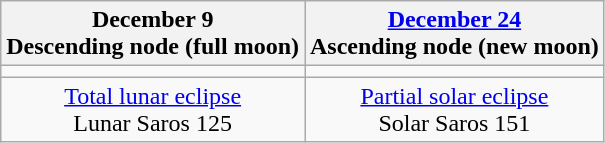<table class="wikitable">
<tr>
<th>December 9<br>Descending node (full moon)<br></th>
<th><a href='#'>December 24</a><br>Ascending node (new moon)<br></th>
</tr>
<tr>
<td></td>
<td></td>
</tr>
<tr align=center>
<td><a href='#'>Total lunar eclipse</a><br>Lunar Saros 125</td>
<td><a href='#'>Partial solar eclipse</a><br>Solar Saros 151</td>
</tr>
</table>
